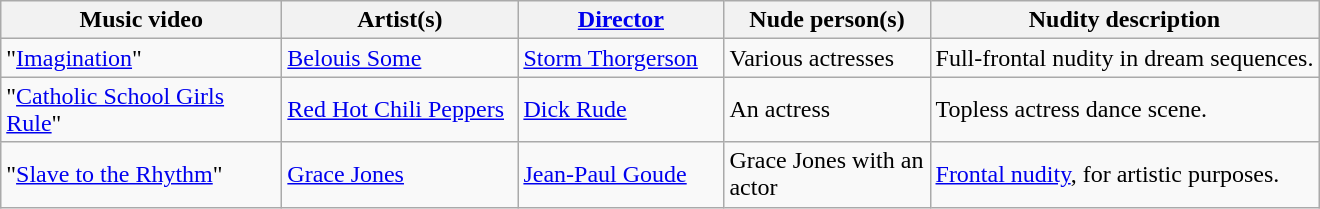<table class="wikitable">
<tr ">
<th style="width:180px;">Music video</th>
<th style="width:150px;">Artist(s)</th>
<th style="width:130px;"><a href='#'>Director</a></th>
<th style="width:130px;">Nude person(s)</th>
<th style=white-space:nowrap>Nudity description</th>
</tr>
<tr>
<td>"<a href='#'>Imagination</a>"</td>
<td><a href='#'>Belouis Some</a></td>
<td><a href='#'>Storm Thorgerson</a></td>
<td>Various actresses</td>
<td>Full-frontal nudity in dream sequences.</td>
</tr>
<tr>
<td>"<a href='#'>Catholic School Girls Rule</a>"</td>
<td><a href='#'>Red Hot Chili Peppers</a></td>
<td><a href='#'>Dick Rude</a></td>
<td>An actress</td>
<td>Topless actress dance scene.</td>
</tr>
<tr>
<td>"<a href='#'>Slave to the Rhythm</a>"</td>
<td><a href='#'>Grace Jones</a></td>
<td><a href='#'>Jean-Paul Goude</a></td>
<td>Grace Jones with an actor</td>
<td><a href='#'>Frontal nudity</a>, for artistic purposes.</td>
</tr>
</table>
